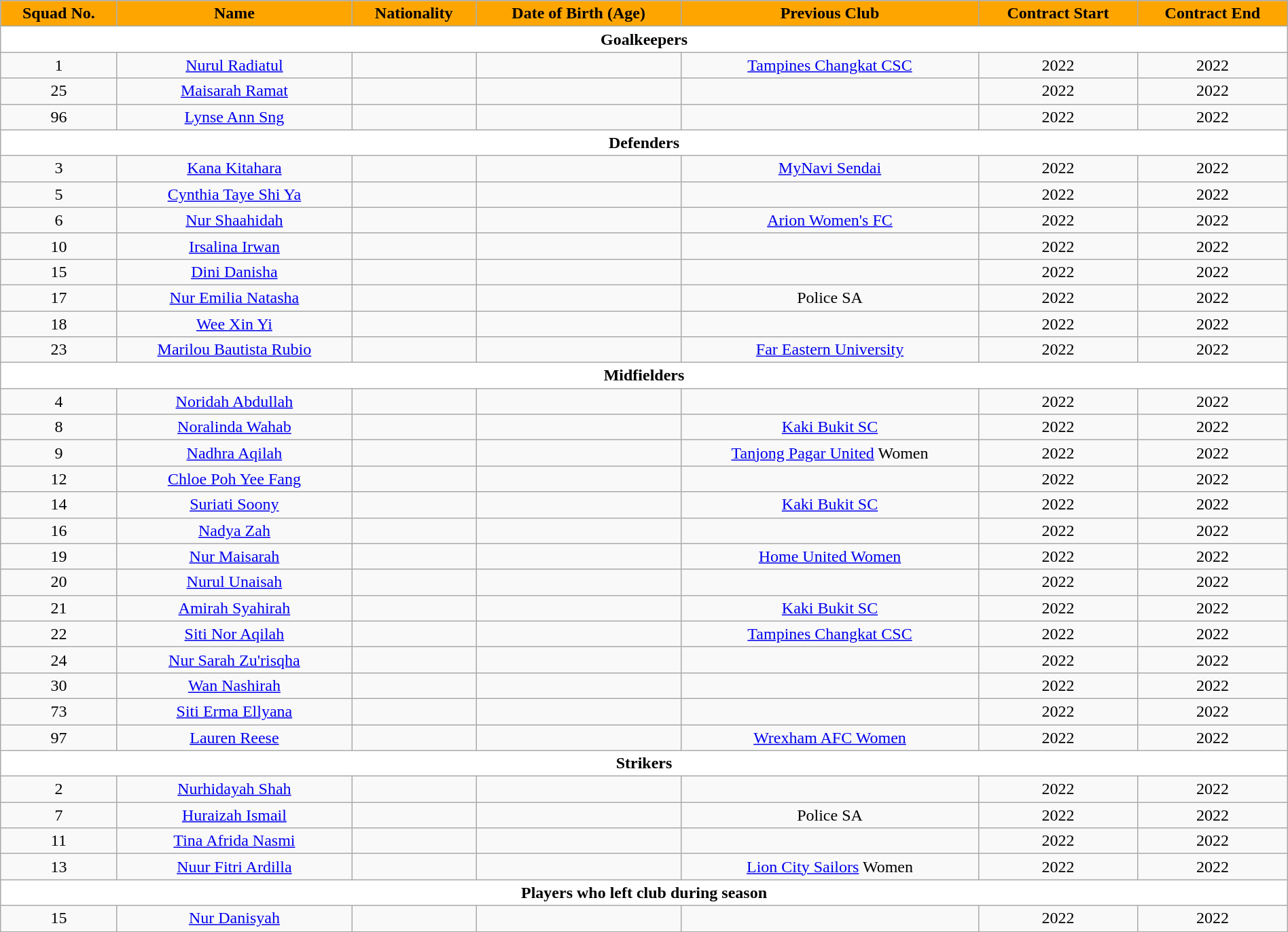<table class="wikitable" style="text-align:center; font-size:100%; width:100%;">
<tr>
<th style="background:#FFA500; color:black; text-align:center;">Squad No.</th>
<th style="background:#FFA500; color:black; text-align:center;">Name</th>
<th style="background:#FFA500; color:black; text-align:center;">Nationality</th>
<th style="background:#FFA500; color:black; text-align:center;">Date of Birth (Age)</th>
<th style="background:#FFA500; color:black; text-align:center;">Previous Club</th>
<th style="background:#FFA500; color:black; text-align:center;">Contract Start</th>
<th style="background:#FFA500; color:black; text-align:center;">Contract End</th>
</tr>
<tr>
<th colspan="8" style="background:white; text-align:center">Goalkeepers</th>
</tr>
<tr>
<td>1</td>
<td><a href='#'>Nurul Radiatul</a></td>
<td></td>
<td></td>
<td> <a href='#'>Tampines Changkat CSC</a></td>
<td>2022</td>
<td>2022</td>
</tr>
<tr>
<td>25</td>
<td><a href='#'>Maisarah Ramat</a></td>
<td></td>
<td></td>
<td></td>
<td>2022</td>
<td>2022</td>
</tr>
<tr>
<td>96</td>
<td><a href='#'>Lynse Ann Sng</a></td>
<td></td>
<td></td>
<td></td>
<td>2022</td>
<td>2022</td>
</tr>
<tr>
<th colspan="8" style="background:white; text-align:center">Defenders</th>
</tr>
<tr>
<td>3</td>
<td><a href='#'>Kana Kitahara</a></td>
<td></td>
<td></td>
<td> <a href='#'>MyNavi Sendai</a></td>
<td>2022</td>
<td>2022</td>
</tr>
<tr>
<td>5</td>
<td><a href='#'>Cynthia Taye Shi Ya</a></td>
<td></td>
<td></td>
<td></td>
<td>2022</td>
<td>2022</td>
</tr>
<tr>
<td>6</td>
<td><a href='#'>Nur Shaahidah</a></td>
<td></td>
<td></td>
<td> <a href='#'>Arion Women's FC</a></td>
<td>2022</td>
<td>2022</td>
</tr>
<tr>
<td>10</td>
<td><a href='#'>Irsalina Irwan</a></td>
<td></td>
<td></td>
<td></td>
<td>2022</td>
<td>2022</td>
</tr>
<tr>
<td>15</td>
<td><a href='#'>Dini Danisha</a></td>
<td></td>
<td></td>
<td></td>
<td>2022</td>
<td>2022</td>
</tr>
<tr>
<td>17</td>
<td><a href='#'>Nur Emilia Natasha</a></td>
<td></td>
<td></td>
<td> Police SA</td>
<td>2022</td>
<td>2022</td>
</tr>
<tr>
<td>18</td>
<td><a href='#'>Wee Xin Yi</a></td>
<td></td>
<td></td>
<td></td>
<td>2022</td>
<td>2022</td>
</tr>
<tr>
<td>23</td>
<td><a href='#'>Marilou Bautista Rubio</a></td>
<td></td>
<td></td>
<td> <a href='#'>Far Eastern University</a></td>
<td>2022</td>
<td>2022</td>
</tr>
<tr>
<th colspan="8" style="background:white; text-align:center">Midfielders</th>
</tr>
<tr>
<td>4</td>
<td><a href='#'>Noridah Abdullah</a></td>
<td></td>
<td></td>
<td></td>
<td>2022</td>
<td>2022</td>
</tr>
<tr>
<td>8</td>
<td><a href='#'>Noralinda Wahab</a></td>
<td></td>
<td></td>
<td> <a href='#'>Kaki Bukit SC</a></td>
<td>2022</td>
<td>2022</td>
</tr>
<tr>
<td>9</td>
<td><a href='#'>Nadhra Aqilah</a></td>
<td></td>
<td></td>
<td> <a href='#'>Tanjong Pagar United</a> Women</td>
<td>2022</td>
<td>2022</td>
</tr>
<tr>
<td>12</td>
<td><a href='#'>Chloe Poh Yee Fang</a></td>
<td></td>
<td></td>
<td></td>
<td>2022</td>
<td>2022</td>
</tr>
<tr>
<td>14</td>
<td><a href='#'>Suriati Soony</a></td>
<td></td>
<td></td>
<td> <a href='#'>Kaki Bukit SC</a></td>
<td>2022</td>
<td>2022</td>
</tr>
<tr>
<td>16</td>
<td><a href='#'>Nadya Zah</a></td>
<td></td>
<td></td>
<td></td>
<td>2022</td>
<td>2022</td>
</tr>
<tr>
<td>19</td>
<td><a href='#'>Nur Maisarah</a></td>
<td></td>
<td></td>
<td> <a href='#'>Home United Women</a></td>
<td>2022</td>
<td>2022</td>
</tr>
<tr>
<td>20</td>
<td><a href='#'>Nurul Unaisah</a></td>
<td></td>
<td></td>
<td></td>
<td>2022</td>
<td>2022</td>
</tr>
<tr>
<td>21</td>
<td><a href='#'>Amirah Syahirah</a></td>
<td></td>
<td></td>
<td> <a href='#'>Kaki Bukit SC</a></td>
<td>2022</td>
<td>2022</td>
</tr>
<tr>
<td>22</td>
<td><a href='#'>Siti Nor Aqilah</a></td>
<td></td>
<td></td>
<td> <a href='#'>Tampines Changkat CSC</a></td>
<td>2022</td>
<td>2022</td>
</tr>
<tr>
<td>24</td>
<td><a href='#'>Nur Sarah Zu'risqha</a></td>
<td></td>
<td></td>
<td></td>
<td>2022</td>
<td>2022</td>
</tr>
<tr>
<td>30</td>
<td><a href='#'>Wan Nashirah</a></td>
<td></td>
<td></td>
<td></td>
<td>2022</td>
<td>2022</td>
</tr>
<tr>
<td>73</td>
<td><a href='#'>Siti Erma Ellyana</a></td>
<td></td>
<td></td>
<td></td>
<td>2022</td>
<td>2022</td>
</tr>
<tr>
<td>97</td>
<td><a href='#'>Lauren Reese</a></td>
<td></td>
<td></td>
<td> <a href='#'>Wrexham AFC Women</a></td>
<td>2022</td>
<td>2022</td>
</tr>
<tr>
<th colspan="8" style="background:white; text-align:center">Strikers</th>
</tr>
<tr>
<td>2</td>
<td><a href='#'>Nurhidayah Shah</a></td>
<td></td>
<td></td>
<td></td>
<td>2022</td>
<td>2022</td>
</tr>
<tr>
<td>7</td>
<td><a href='#'>Huraizah Ismail</a></td>
<td></td>
<td></td>
<td> Police SA</td>
<td>2022</td>
<td>2022</td>
</tr>
<tr>
<td>11</td>
<td><a href='#'>Tina Afrida Nasmi</a></td>
<td></td>
<td></td>
<td></td>
<td>2022</td>
<td>2022</td>
</tr>
<tr>
<td>13</td>
<td><a href='#'>Nuur Fitri Ardilla</a></td>
<td></td>
<td></td>
<td> <a href='#'>Lion City Sailors</a> Women</td>
<td>2022</td>
<td>2022</td>
</tr>
<tr>
<th colspan="8" style="background:white; text-align:center">Players who left club during season</th>
</tr>
<tr>
<td>15</td>
<td><a href='#'>Nur Danisyah</a></td>
<td></td>
<td></td>
<td></td>
<td>2022</td>
<td>2022</td>
</tr>
<tr>
</tr>
</table>
